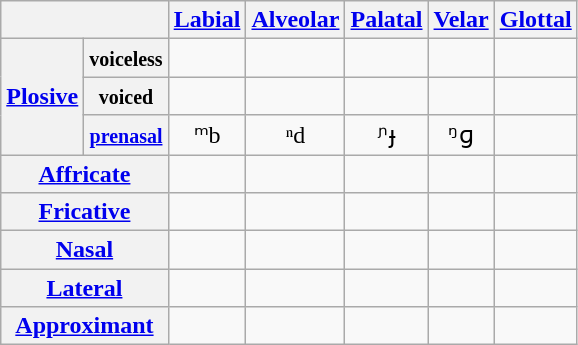<table class="wikitable" style="text-align:center">
<tr>
<th colspan="2"></th>
<th><a href='#'>Labial</a></th>
<th><a href='#'>Alveolar</a></th>
<th><a href='#'>Palatal</a></th>
<th><a href='#'>Velar</a></th>
<th><a href='#'>Glottal</a></th>
</tr>
<tr>
<th rowspan="3"><a href='#'>Plosive</a></th>
<th><small>voiceless</small></th>
<td></td>
<td></td>
<td></td>
<td></td>
<td></td>
</tr>
<tr>
<th><small>voiced</small></th>
<td></td>
<td></td>
<td></td>
<td></td>
<td></td>
</tr>
<tr>
<th><small><a href='#'>prenasal</a></small></th>
<td>ᵐb</td>
<td>ⁿd</td>
<td>ᶮɟ</td>
<td>ᵑɡ</td>
<td></td>
</tr>
<tr>
<th colspan="2"><a href='#'>Affricate</a></th>
<td></td>
<td></td>
<td></td>
<td></td>
<td></td>
</tr>
<tr>
<th colspan="2"><a href='#'>Fricative</a></th>
<td></td>
<td></td>
<td></td>
<td></td>
<td></td>
</tr>
<tr>
<th colspan="2"><a href='#'>Nasal</a></th>
<td></td>
<td></td>
<td></td>
<td></td>
<td></td>
</tr>
<tr>
<th colspan="2"><a href='#'>Lateral</a></th>
<td></td>
<td></td>
<td></td>
<td></td>
<td></td>
</tr>
<tr>
<th colspan="2"><a href='#'>Approximant</a></th>
<td></td>
<td></td>
<td></td>
<td></td>
<td></td>
</tr>
</table>
